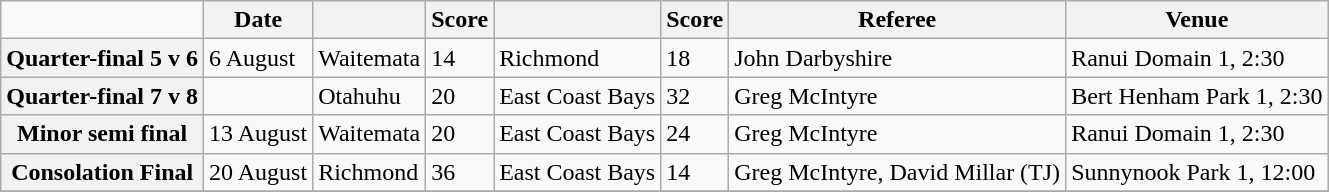<table class="wikitable mw-collapsible">
<tr>
<td></td>
<th scope="col">Date</th>
<th scope="col"></th>
<th scope="col">Score</th>
<th scope="col"></th>
<th scope="col">Score</th>
<th scope="col">Referee</th>
<th scope="col">Venue</th>
</tr>
<tr>
<th scope="row">Quarter-final 5 v 6</th>
<td>6 August</td>
<td>Waitemata</td>
<td>14</td>
<td>Richmond</td>
<td>18</td>
<td>John Darbyshire</td>
<td>Ranui Domain 1, 2:30</td>
</tr>
<tr>
<th scope="row">Quarter-final 7 v 8</th>
<td></td>
<td>Otahuhu</td>
<td>20</td>
<td>East Coast Bays</td>
<td>32</td>
<td>Greg McIntyre</td>
<td>Bert Henham Park 1, 2:30</td>
</tr>
<tr>
<th scope="row">Minor semi final</th>
<td>13 August</td>
<td>Waitemata</td>
<td>20</td>
<td>East Coast Bays</td>
<td>24</td>
<td>Greg McIntyre</td>
<td>Ranui Domain 1, 2:30</td>
</tr>
<tr>
<th scope="row">Consolation Final</th>
<td>20 August</td>
<td>Richmond</td>
<td>36</td>
<td>East Coast Bays</td>
<td>14</td>
<td>Greg McIntyre, David Millar (TJ)</td>
<td>Sunnynook Park 1, 12:00 </td>
</tr>
<tr>
</tr>
</table>
